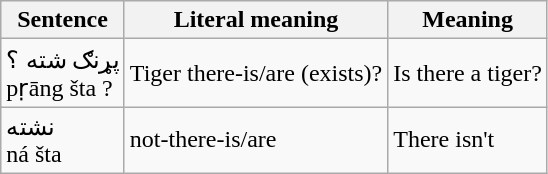<table class="wikitable">
<tr>
<th>Sentence</th>
<th>Literal meaning</th>
<th>Meaning</th>
</tr>
<tr>
<td>پړنګ شته ؟<br>pṛāng šta ?</td>
<td>Tiger there-is/are (exists)?</td>
<td>Is there a tiger?</td>
</tr>
<tr>
<td>نشته<br>ná šta</td>
<td>not-there-is/are</td>
<td>There isn't</td>
</tr>
</table>
